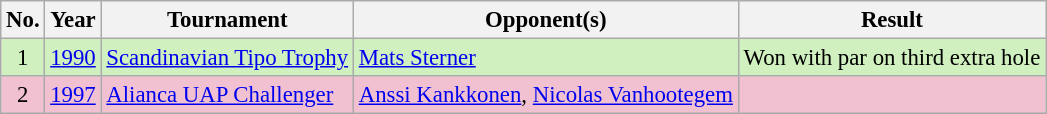<table class="wikitable" style="font-size:95%;">
<tr>
<th>No.</th>
<th>Year</th>
<th>Tournament</th>
<th>Opponent(s)</th>
<th>Result</th>
</tr>
<tr style="background:#D0F0C0;">
<td align=center>1</td>
<td><a href='#'>1990</a></td>
<td><a href='#'>Scandinavian Tipo Trophy</a></td>
<td> <a href='#'>Mats Sterner</a></td>
<td>Won with par on third extra hole</td>
</tr>
<tr style="background:#F2C1D1;">
<td align=center>2</td>
<td><a href='#'>1997</a></td>
<td><a href='#'>Alianca UAP Challenger</a></td>
<td> <a href='#'>Anssi Kankkonen</a>,  <a href='#'>Nicolas Vanhootegem</a></td>
<td></td>
</tr>
</table>
